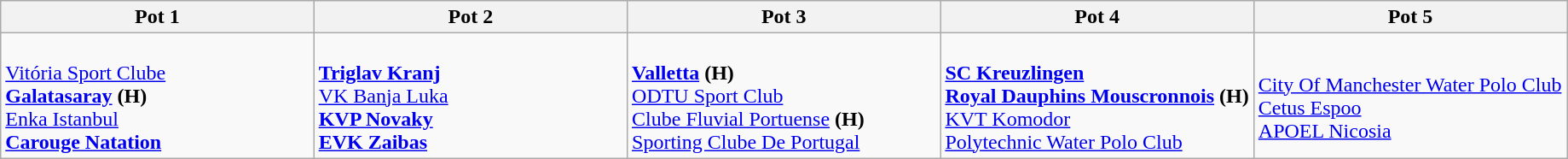<table class="wikitable collapsible">
<tr>
<th width=20%>Pot 1</th>
<th width=20%>Pot 2</th>
<th width=20%>Pot 3</th>
<th width=20%>Pot 4</th>
<th width=20%>Pot 5</th>
</tr>
<tr>
<td><br> <a href='#'>Vitória Sport Clube</a><br>
 <strong><a href='#'>Galatasaray</a></strong> <strong>(H)</strong><br>
 <a href='#'>Enka Istanbul</a> <br>
 <strong><a href='#'>Carouge Natation</a></strong></td>
<td><br> <strong><a href='#'>Triglav Kranj</a></strong><br>
 <a href='#'>VK Banja Luka</a><br>
 <strong><a href='#'>KVP Novaky</a></strong><br>
 <strong><a href='#'>EVK Zaibas</a></strong></td>
<td><br> <strong><a href='#'>Valletta</a></strong> <strong>(H)</strong><br>
 <a href='#'>ODTU Sport Club</a><br>
 <a href='#'>Clube Fluvial Portuense</a> <strong>(H)</strong><br>
 <a href='#'>Sporting Clube De Portugal</a></td>
<td><br> <strong><a href='#'>SC Kreuzlingen</a></strong><br>
 <strong><a href='#'>Royal Dauphins Mouscronnois</a></strong> <strong>(H)</strong><br>
 <a href='#'>KVT Komodor</a> <br>
 <a href='#'>Polytechnic Water Polo Club</a></td>
<td><br> <a href='#'>City Of Manchester Water Polo Club</a><br>
 <a href='#'>Cetus Espoo</a><br>
 <a href='#'>APOEL Nicosia</a></td>
</tr>
</table>
